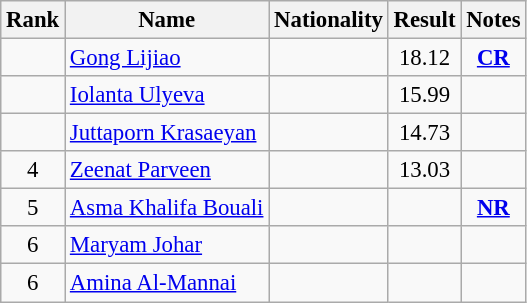<table class="wikitable sortable" style="text-align:center;font-size:95%">
<tr>
<th>Rank</th>
<th>Name</th>
<th>Nationality</th>
<th>Result</th>
<th>Notes</th>
</tr>
<tr>
<td></td>
<td align=left><a href='#'>Gong Lijiao</a></td>
<td align=left></td>
<td>18.12</td>
<td><strong><a href='#'>CR</a></strong></td>
</tr>
<tr>
<td></td>
<td align=left><a href='#'>Iolanta Ulyeva</a></td>
<td align=left></td>
<td>15.99</td>
<td></td>
</tr>
<tr>
<td></td>
<td align=left><a href='#'>Juttaporn Krasaeyan</a></td>
<td align=left></td>
<td>14.73</td>
<td></td>
</tr>
<tr>
<td>4</td>
<td align=left><a href='#'>Zeenat Parveen</a></td>
<td align=left></td>
<td>13.03</td>
<td></td>
</tr>
<tr>
<td>5</td>
<td align=left><a href='#'>Asma Khalifa Bouali</a></td>
<td align=left></td>
<td></td>
<td><strong><a href='#'>NR</a></strong></td>
</tr>
<tr>
<td>6</td>
<td align=left><a href='#'>Maryam Johar</a></td>
<td align=left></td>
<td></td>
<td></td>
</tr>
<tr>
<td>6</td>
<td align=left><a href='#'>Amina Al-Mannai</a></td>
<td align=left></td>
<td></td>
<td></td>
</tr>
</table>
